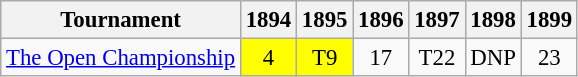<table class="wikitable" style="font-size:95%;text-align:center;">
<tr>
<th>Tournament</th>
<th>1894</th>
<th>1895</th>
<th>1896</th>
<th>1897</th>
<th>1898</th>
<th>1899</th>
</tr>
<tr>
<td><a href='#'>The Open Championship</a></td>
<td style="background:yellow;">4</td>
<td style="background:yellow;">T9</td>
<td>17</td>
<td>T22</td>
<td>DNP</td>
<td>23</td>
</tr>
</table>
